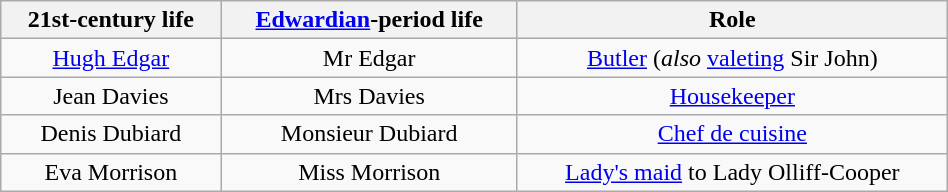<table class="wikitable" style="text-align:center; width:50%">
<tr>
<th>21st-century life</th>
<th><a href='#'>Edwardian</a>-period life</th>
<th>Role</th>
</tr>
<tr>
<td><a href='#'>Hugh Edgar</a></td>
<td>Mr Edgar</td>
<td><a href='#'>Butler</a> (<em>also</em> <a href='#'>valeting</a> Sir John)</td>
</tr>
<tr>
<td>Jean Davies</td>
<td>Mrs Davies</td>
<td><a href='#'>Housekeeper</a></td>
</tr>
<tr>
<td>Denis Dubiard</td>
<td>Monsieur Dubiard</td>
<td><a href='#'>Chef de cuisine</a></td>
</tr>
<tr>
<td>Eva Morrison</td>
<td>Miss Morrison</td>
<td><a href='#'>Lady's maid</a> to Lady Olliff-Cooper</td>
</tr>
</table>
